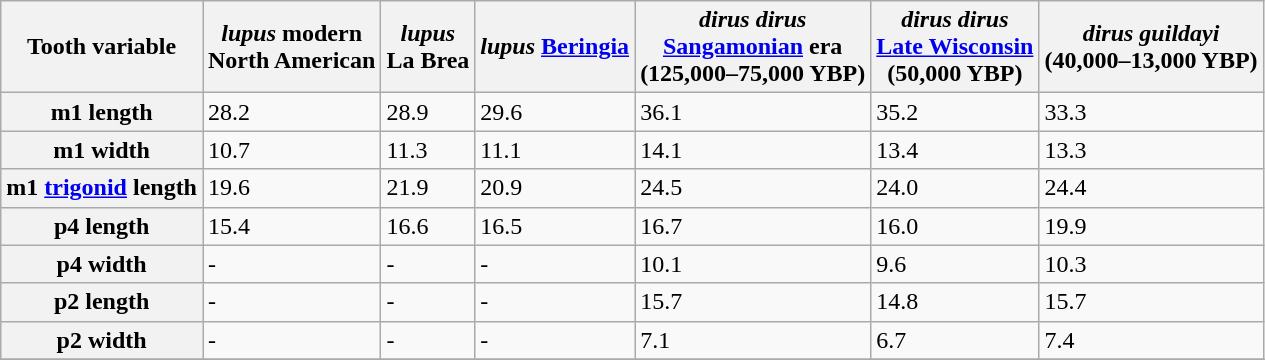<table class="wikitable">
<tr>
<th scope="col">Tooth variable</th>
<th scope="col"><em>lupus</em> modern<br>North American</th>
<th scope="col"><em>lupus</em><br> La Brea</th>
<th scope="col"><em>lupus</em> <a href='#'>Beringia</a></th>
<th scope="col"><em>dirus dirus</em><br> <a href='#'>Sangamonian</a> era<br>(125,000–75,000 YBP)</th>
<th scope="col"><em>dirus dirus</em><br> <a href='#'>Late Wisconsin</a><br>(50,000 YBP)</th>
<th scope="col"><em>dirus guildayi</em><br>(40,000–13,000 YBP)</th>
</tr>
<tr>
<th scope="row">m1 length</th>
<td>28.2</td>
<td>28.9</td>
<td>29.6</td>
<td>36.1</td>
<td>35.2</td>
<td>33.3</td>
</tr>
<tr>
<th scope="row">m1 width</th>
<td>10.7</td>
<td>11.3</td>
<td>11.1</td>
<td>14.1</td>
<td>13.4</td>
<td>13.3</td>
</tr>
<tr>
<th scope="row">m1 <a href='#'>trigonid</a> length</th>
<td>19.6</td>
<td>21.9</td>
<td>20.9</td>
<td>24.5</td>
<td>24.0</td>
<td>24.4</td>
</tr>
<tr>
<th scope="row">p4 length</th>
<td>15.4</td>
<td>16.6</td>
<td>16.5</td>
<td>16.7</td>
<td>16.0</td>
<td>19.9</td>
</tr>
<tr>
<th scope="row">p4 width</th>
<td>-</td>
<td>-</td>
<td>-</td>
<td>10.1</td>
<td>9.6</td>
<td>10.3</td>
</tr>
<tr>
<th scope="row">p2 length</th>
<td>-</td>
<td>-</td>
<td>-</td>
<td>15.7</td>
<td>14.8</td>
<td>15.7</td>
</tr>
<tr>
<th scope="row">p2 width</th>
<td>-</td>
<td>-</td>
<td>-</td>
<td>7.1</td>
<td>6.7</td>
<td>7.4</td>
</tr>
<tr>
</tr>
</table>
